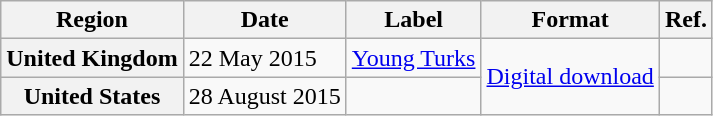<table class="wikitable plainrowheaders">
<tr>
<th scope="col">Region</th>
<th scope="col">Date</th>
<th scope="col">Label</th>
<th scope="col">Format</th>
<th scope="col">Ref.</th>
</tr>
<tr>
<th scope="row">United Kingdom</th>
<td>22 May 2015</td>
<td><a href='#'>Young Turks</a></td>
<td rowspan="2"><a href='#'>Digital download</a></td>
<td></td>
</tr>
<tr>
<th scope="row">United States</th>
<td>28 August 2015</td>
<td></td>
<td></td>
</tr>
</table>
